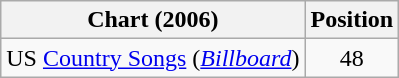<table class="wikitable sortable">
<tr>
<th scope="col">Chart (2006)</th>
<th scope="col">Position</th>
</tr>
<tr>
<td>US <a href='#'>Country Songs</a> (<em><a href='#'>Billboard</a></em>)</td>
<td align="center">48</td>
</tr>
</table>
